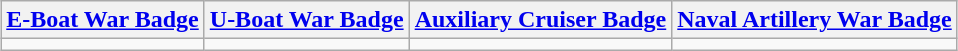<table class="wikitable" style="margin:0.5em auto">
<tr>
<th><a href='#'>E-Boat War Badge</a></th>
<th><a href='#'>U-Boat War Badge</a></th>
<th><a href='#'>Auxiliary Cruiser Badge</a></th>
<th><a href='#'>Naval Artillery War Badge</a></th>
</tr>
<tr>
<td></td>
<td></td>
<td></td>
<td></td>
</tr>
</table>
